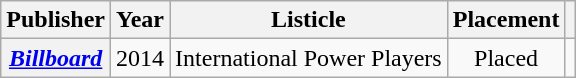<table class="wikitable plainrowheaders sortable" style="text-align:center">
<tr>
<th scope="col">Publisher</th>
<th scope="col">Year</th>
<th scope="col">Listicle</th>
<th scope="col">Placement</th>
<th scope="col" class="unsortable"></th>
</tr>
<tr>
<th scope="row" rowspan="2"><em><a href='#'>Billboard</a></em></th>
<td>2014</td>
<td style="text-align:left">International Power Players</td>
<td>Placed</td>
<td></td>
</tr>
</table>
